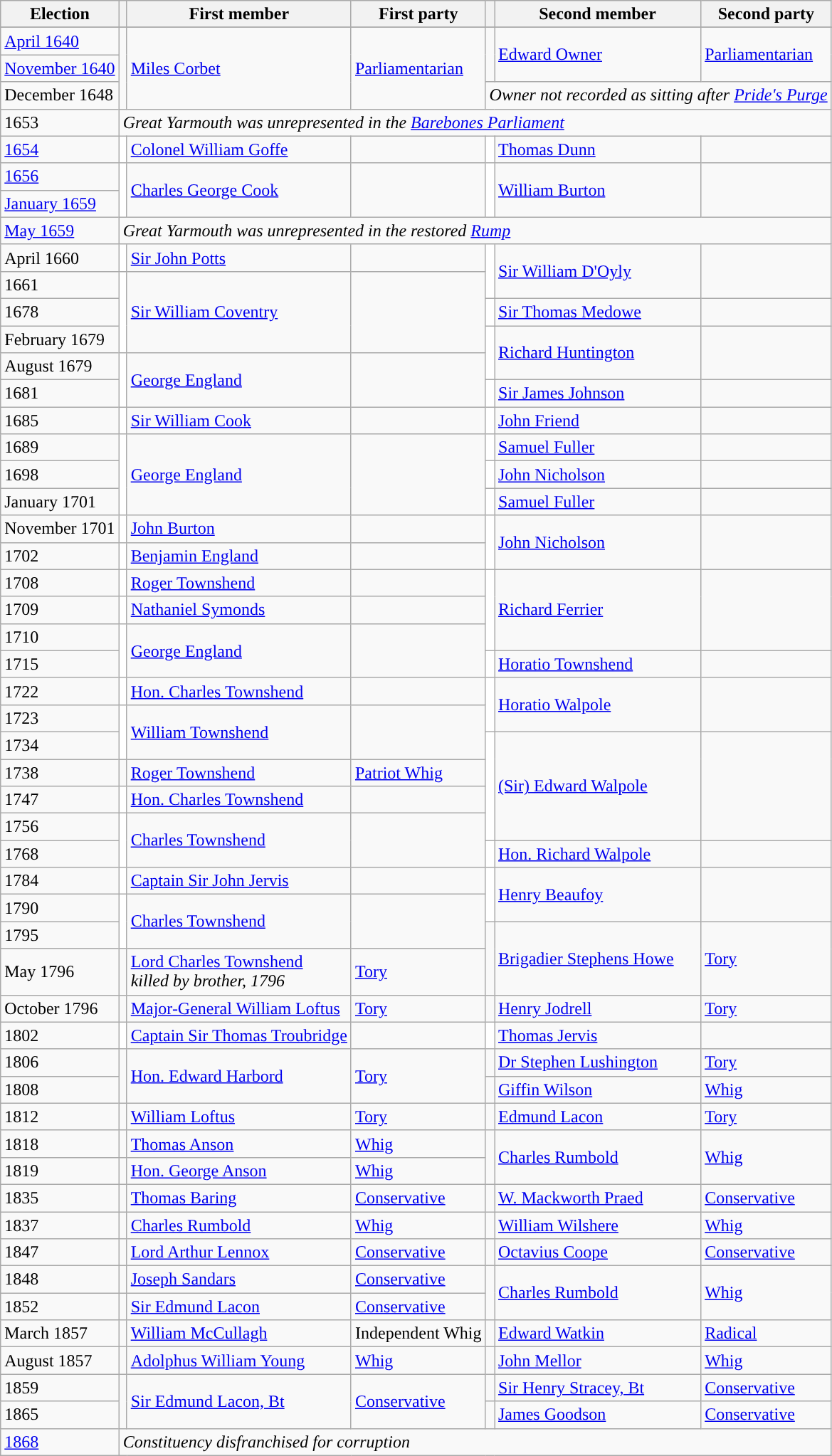<table class="wikitable">
<tr>
<th>Election</th>
<th></th>
<th>First member</th>
<th>First party</th>
<th></th>
<th>Second member</th>
<th>Second party</th>
</tr>
<tr>
</tr>
<tr>
<td><a href='#'>April 1640</a></td>
<td rowspan="3" style="color:inherit;background-color: "></td>
<td rowspan="3"><a href='#'>Miles Corbet</a></td>
<td rowspan="3"><a href='#'>Parliamentarian</a></td>
<td rowspan="2" style="color:inherit;background-color: "></td>
<td rowspan="2"><a href='#'>Edward Owner</a></td>
<td rowspan="2"><a href='#'>Parliamentarian</a></td>
</tr>
<tr>
<td><a href='#'>November 1640</a></td>
</tr>
<tr>
<td>December 1648</td>
<td colspan="3"><em>Owner not recorded as sitting after <a href='#'>Pride's Purge</a></em></td>
</tr>
<tr>
<td>1653</td>
<td colspan="6"><em>Great Yarmouth was unrepresented in the <a href='#'>Barebones Parliament</a></em></td>
</tr>
<tr>
<td><a href='#'>1654</a></td>
<td style="color:inherit;background-color: white"></td>
<td><a href='#'>Colonel William Goffe</a></td>
<td></td>
<td style="color:inherit;background-color: white"></td>
<td><a href='#'>Thomas Dunn</a></td>
<td></td>
</tr>
<tr>
<td><a href='#'>1656</a></td>
<td rowspan="2" style="color:inherit;background-color: white"></td>
<td rowspan="2"><a href='#'>Charles George Cook</a></td>
<td rowspan="2"></td>
<td rowspan="2" style="color:inherit;background-color: white"></td>
<td rowspan="2"><a href='#'>William Burton</a></td>
<td rowspan="2"></td>
</tr>
<tr>
<td><a href='#'>January 1659</a></td>
</tr>
<tr>
<td><a href='#'>May 1659</a></td>
<td colspan="6"><em>Great Yarmouth was unrepresented in the restored <a href='#'>Rump</a></em></td>
</tr>
<tr>
<td>April 1660</td>
<td style="color:inherit;background-color: white"></td>
<td><a href='#'>Sir John Potts</a></td>
<td></td>
<td rowspan="2" style="color:inherit;background-color: white"></td>
<td rowspan="2"><a href='#'>Sir William D'Oyly</a></td>
<td rowspan="2"></td>
</tr>
<tr>
<td>1661</td>
<td rowspan="3" style="color:inherit;background-color: white"></td>
<td rowspan="3"><a href='#'>Sir William Coventry</a></td>
<td rowspan="3"></td>
</tr>
<tr>
<td>1678</td>
<td style="color:inherit;background-color: white"></td>
<td><a href='#'>Sir Thomas Medowe</a></td>
<td></td>
</tr>
<tr>
<td>February 1679</td>
<td rowspan="2" style="color:inherit;background-color: white"></td>
<td rowspan="2"><a href='#'>Richard Huntington</a></td>
<td rowspan="2"></td>
</tr>
<tr>
<td>August 1679</td>
<td rowspan="2" style="color:inherit;background-color: white"></td>
<td rowspan="2"><a href='#'>George England</a></td>
<td rowspan="2"></td>
</tr>
<tr>
<td>1681</td>
<td style="color:inherit;background-color: white"></td>
<td><a href='#'>Sir James Johnson</a></td>
<td></td>
</tr>
<tr>
<td>1685</td>
<td style="color:inherit;background-color: white"></td>
<td><a href='#'>Sir William Cook</a></td>
<td></td>
<td style="color:inherit;background-color: white"></td>
<td><a href='#'>John Friend</a></td>
<td></td>
</tr>
<tr>
<td>1689</td>
<td rowspan="3" style="color:inherit;background-color: white"></td>
<td rowspan="3"><a href='#'>George England</a></td>
<td rowspan="3"></td>
<td style="color:inherit;background-color: white"></td>
<td><a href='#'>Samuel Fuller</a></td>
<td></td>
</tr>
<tr>
<td>1698</td>
<td style="color:inherit;background-color: white"></td>
<td><a href='#'>John Nicholson</a></td>
<td></td>
</tr>
<tr>
<td>January 1701</td>
<td style="color:inherit;background-color: white"></td>
<td><a href='#'>Samuel Fuller</a></td>
<td></td>
</tr>
<tr>
<td>November 1701</td>
<td style="color:inherit;background-color: white"></td>
<td><a href='#'>John Burton</a></td>
<td></td>
<td rowspan="2" style="color:inherit;background-color: white"></td>
<td rowspan="2"><a href='#'>John Nicholson</a></td>
<td rowspan="2"></td>
</tr>
<tr>
<td>1702</td>
<td style="color:inherit;background-color: white"></td>
<td><a href='#'>Benjamin England</a></td>
<td></td>
</tr>
<tr>
<td>1708</td>
<td style="color:inherit;background-color: white"></td>
<td><a href='#'>Roger Townshend</a></td>
<td></td>
<td rowspan="3" style="color:inherit;background-color: white"></td>
<td rowspan="3"><a href='#'>Richard Ferrier</a></td>
<td rowspan="3"></td>
</tr>
<tr>
<td>1709</td>
<td style="color:inherit;background-color: white"></td>
<td><a href='#'>Nathaniel Symonds</a></td>
<td></td>
</tr>
<tr>
<td>1710</td>
<td rowspan="2" style="color:inherit;background-color: white"></td>
<td rowspan="2"><a href='#'>George England</a></td>
<td rowspan="2"></td>
</tr>
<tr>
<td>1715</td>
<td style="color:inherit;background-color: white"></td>
<td><a href='#'>Horatio Townshend</a></td>
<td></td>
</tr>
<tr>
<td>1722</td>
<td style="color:inherit;background-color: white"></td>
<td><a href='#'>Hon. Charles Townshend</a></td>
<td></td>
<td rowspan="2" style="color:inherit;background-color: white"></td>
<td rowspan="2"><a href='#'>Horatio Walpole</a></td>
<td rowspan="2"></td>
</tr>
<tr>
<td>1723</td>
<td rowspan="2" style="color:inherit;background-color: white"></td>
<td rowspan="2"><a href='#'>William Townshend</a></td>
<td rowspan="2"></td>
</tr>
<tr>
<td>1734</td>
<td rowspan="4" style="color:inherit;background-color: white"></td>
<td rowspan="4"><a href='#'>(Sir) Edward Walpole</a></td>
<td rowspan="4"></td>
</tr>
<tr>
<td>1738</td>
<td style="color:inherit;background-color: "></td>
<td><a href='#'>Roger Townshend</a></td>
<td> <a href='#'>Patriot Whig</a></td>
</tr>
<tr>
<td>1747</td>
<td style="color:inherit;background-color: white"></td>
<td><a href='#'>Hon. Charles Townshend</a></td>
<td></td>
</tr>
<tr>
<td>1756</td>
<td rowspan="2" style="color:inherit;background-color: white"></td>
<td rowspan="2"><a href='#'>Charles Townshend</a></td>
<td rowspan="2"></td>
</tr>
<tr>
<td>1768</td>
<td style="color:inherit;background-color: white"></td>
<td><a href='#'>Hon. Richard Walpole</a></td>
<td></td>
</tr>
<tr>
<td>1784</td>
<td style="color:inherit;background-color: white"></td>
<td><a href='#'>Captain Sir John Jervis</a></td>
<td></td>
<td rowspan="2" style="color:inherit;background-color: white"></td>
<td rowspan="2"><a href='#'>Henry Beaufoy</a></td>
<td rowspan="2"></td>
</tr>
<tr>
<td>1790</td>
<td rowspan="2" style="color:inherit;background-color: white"></td>
<td rowspan="2"><a href='#'>Charles Townshend</a></td>
<td rowspan="2"></td>
</tr>
<tr>
<td>1795</td>
<td rowspan="2" style="color:inherit;background-color: "></td>
<td rowspan="2"><a href='#'>Brigadier Stephens Howe</a></td>
<td rowspan="2"><a href='#'>Tory</a></td>
</tr>
<tr>
<td>May 1796</td>
<td style="color:inherit;background-color: "></td>
<td><a href='#'>Lord Charles Townshend</a> <br> <em>killed by brother, 1796</em></td>
<td><a href='#'>Tory</a></td>
</tr>
<tr>
<td>October 1796</td>
<td style="color:inherit;background-color: "></td>
<td><a href='#'>Major-General William Loftus</a></td>
<td><a href='#'>Tory</a></td>
<td style="color:inherit;background-color: "></td>
<td><a href='#'>Henry Jodrell</a></td>
<td><a href='#'>Tory</a></td>
</tr>
<tr>
<td>1802</td>
<td style="color:inherit;background-color: white"></td>
<td><a href='#'>Captain Sir Thomas Troubridge</a></td>
<td></td>
<td style="color:inherit;background-color: white"></td>
<td><a href='#'>Thomas Jervis</a></td>
<td></td>
</tr>
<tr>
<td>1806</td>
<td rowspan="2" style="color:inherit;background-color: "></td>
<td rowspan="2"><a href='#'>Hon. Edward Harbord</a></td>
<td rowspan="2"><a href='#'>Tory</a></td>
<td style="color:inherit;background-color: "></td>
<td><a href='#'>Dr Stephen Lushington</a></td>
<td><a href='#'>Tory</a></td>
</tr>
<tr>
<td>1808</td>
<td style="color:inherit;background-color: "></td>
<td><a href='#'>Giffin Wilson</a></td>
<td><a href='#'>Whig</a></td>
</tr>
<tr>
<td>1812</td>
<td style="color:inherit;background-color: "></td>
<td><a href='#'>William Loftus</a></td>
<td><a href='#'>Tory</a></td>
<td style="color:inherit;background-color: "></td>
<td><a href='#'>Edmund Lacon</a></td>
<td><a href='#'>Tory</a></td>
</tr>
<tr>
<td>1818</td>
<td style="color:inherit;background-color: "></td>
<td><a href='#'>Thomas Anson</a></td>
<td><a href='#'>Whig</a></td>
<td rowspan="2" style="color:inherit;background-color: "></td>
<td rowspan="2"><a href='#'>Charles Rumbold</a></td>
<td rowspan="2"><a href='#'>Whig</a></td>
</tr>
<tr>
<td>1819</td>
<td style="color:inherit;background-color: "></td>
<td><a href='#'>Hon. George Anson</a></td>
<td><a href='#'>Whig</a></td>
</tr>
<tr>
<td>1835</td>
<td style="color:inherit;background-color: "></td>
<td><a href='#'>Thomas Baring</a></td>
<td><a href='#'>Conservative</a></td>
<td style="color:inherit;background-color: "></td>
<td><a href='#'>W. Mackworth Praed</a></td>
<td><a href='#'>Conservative</a></td>
</tr>
<tr>
<td>1837</td>
<td style="color:inherit;background-color: "></td>
<td><a href='#'>Charles Rumbold</a></td>
<td><a href='#'>Whig</a></td>
<td style="color:inherit;background-color: "></td>
<td><a href='#'>William Wilshere</a></td>
<td><a href='#'>Whig</a></td>
</tr>
<tr>
<td>1847 </td>
<td style="color:inherit;background-color: "></td>
<td><a href='#'>Lord Arthur Lennox</a></td>
<td><a href='#'>Conservative</a></td>
<td style="color:inherit;background-color: "></td>
<td><a href='#'>Octavius Coope</a></td>
<td><a href='#'>Conservative</a></td>
</tr>
<tr>
<td>1848</td>
<td style="color:inherit;background-color: "></td>
<td><a href='#'>Joseph Sandars</a></td>
<td><a href='#'>Conservative</a></td>
<td rowspan="2" style="color:inherit;background-color: "></td>
<td rowspan="2"><a href='#'>Charles Rumbold</a></td>
<td rowspan="2"><a href='#'>Whig</a></td>
</tr>
<tr>
<td>1852</td>
<td style="color:inherit;background-color: "></td>
<td><a href='#'>Sir Edmund Lacon</a></td>
<td><a href='#'>Conservative</a></td>
</tr>
<tr>
<td>March 1857</td>
<td style="color:inherit;background-color: "></td>
<td><a href='#'>William McCullagh</a></td>
<td>Independent Whig</td>
<td style="color:inherit;background-color: "></td>
<td><a href='#'>Edward Watkin</a></td>
<td><a href='#'>Radical</a></td>
</tr>
<tr>
<td>August 1857</td>
<td style="color:inherit;background-color: "></td>
<td><a href='#'>Adolphus William Young</a></td>
<td><a href='#'>Whig</a></td>
<td style="color:inherit;background-color: "></td>
<td><a href='#'>John Mellor</a></td>
<td><a href='#'>Whig</a></td>
</tr>
<tr>
<td>1859</td>
<td rowspan="2" style="color:inherit;background-color: "></td>
<td rowspan="2"><a href='#'>Sir Edmund Lacon, Bt</a></td>
<td rowspan="2"><a href='#'>Conservative</a></td>
<td style="color:inherit;background-color: "></td>
<td><a href='#'>Sir Henry Stracey, Bt</a></td>
<td><a href='#'>Conservative</a></td>
</tr>
<tr>
<td>1865</td>
<td style="color:inherit;background-color: "></td>
<td><a href='#'>James Goodson</a></td>
<td><a href='#'>Conservative</a></td>
</tr>
<tr>
<td><a href='#'>1868</a></td>
<td colspan="6"><em>Constituency disfranchised for corruption</em></td>
</tr>
</table>
